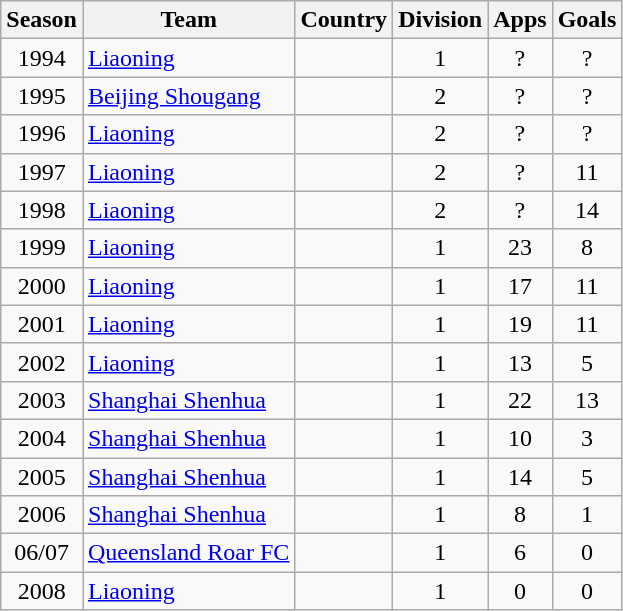<table class="wikitable" style="text-align: center;">
<tr>
<th>Season</th>
<th>Team</th>
<th>Country</th>
<th>Division</th>
<th>Apps</th>
<th>Goals</th>
</tr>
<tr>
<td>1994</td>
<td align="left"><a href='#'>Liaoning</a></td>
<td align="left"></td>
<td>1</td>
<td>?</td>
<td>?</td>
</tr>
<tr>
<td>1995</td>
<td align="left"><a href='#'>Beijing Shougang</a></td>
<td align="left"></td>
<td>2</td>
<td>?</td>
<td>?</td>
</tr>
<tr>
<td>1996</td>
<td align="left"><a href='#'>Liaoning</a></td>
<td align="left"></td>
<td>2</td>
<td>?</td>
<td>?</td>
</tr>
<tr>
<td>1997</td>
<td align="left"><a href='#'>Liaoning</a></td>
<td align="left"></td>
<td>2</td>
<td>?</td>
<td>11</td>
</tr>
<tr>
<td>1998</td>
<td align="left"><a href='#'>Liaoning</a></td>
<td align="left"></td>
<td>2</td>
<td>?</td>
<td>14</td>
</tr>
<tr>
<td>1999</td>
<td align="left"><a href='#'>Liaoning</a></td>
<td align="left"></td>
<td>1</td>
<td>23</td>
<td>8</td>
</tr>
<tr>
<td>2000</td>
<td align="left"><a href='#'>Liaoning</a></td>
<td align="left"></td>
<td>1</td>
<td>17</td>
<td>11</td>
</tr>
<tr>
<td>2001</td>
<td align="left"><a href='#'>Liaoning</a></td>
<td align="left"></td>
<td>1</td>
<td>19</td>
<td>11</td>
</tr>
<tr>
<td>2002</td>
<td align="left"><a href='#'>Liaoning</a></td>
<td align="left"></td>
<td>1</td>
<td>13</td>
<td>5</td>
</tr>
<tr>
<td>2003</td>
<td align="left"><a href='#'>Shanghai Shenhua</a></td>
<td align="left"></td>
<td>1</td>
<td>22</td>
<td>13</td>
</tr>
<tr>
<td>2004</td>
<td align="left"><a href='#'>Shanghai Shenhua</a></td>
<td align="left"></td>
<td>1</td>
<td>10</td>
<td>3</td>
</tr>
<tr>
<td>2005</td>
<td align="left"><a href='#'>Shanghai Shenhua</a></td>
<td align="left"></td>
<td>1</td>
<td>14</td>
<td>5</td>
</tr>
<tr>
<td>2006</td>
<td align="left"><a href='#'>Shanghai Shenhua</a></td>
<td align="left"></td>
<td>1</td>
<td>8</td>
<td>1</td>
</tr>
<tr>
<td>06/07</td>
<td align="left"><a href='#'>Queensland Roar FC</a></td>
<td align="left"></td>
<td>1</td>
<td>6</td>
<td>0</td>
</tr>
<tr>
<td>2008</td>
<td align="left"><a href='#'>Liaoning</a></td>
<td align="left"></td>
<td>1</td>
<td>0</td>
<td>0</td>
</tr>
</table>
